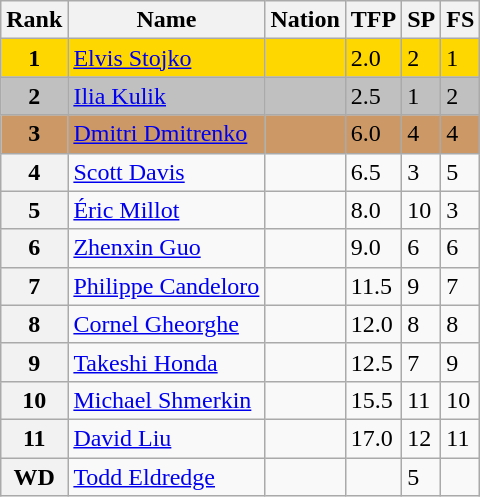<table class="wikitable">
<tr>
<th>Rank</th>
<th>Name</th>
<th>Nation</th>
<th>TFP</th>
<th>SP</th>
<th>FS</th>
</tr>
<tr bgcolor="gold">
<td align="center"><strong>1</strong></td>
<td><a href='#'>Elvis Stojko</a></td>
<td></td>
<td>2.0</td>
<td>2</td>
<td>1</td>
</tr>
<tr bgcolor="silver">
<td align="center"><strong>2</strong></td>
<td><a href='#'>Ilia Kulik</a></td>
<td></td>
<td>2.5</td>
<td>1</td>
<td>2</td>
</tr>
<tr bgcolor="cc9966">
<td align="center"><strong>3</strong></td>
<td><a href='#'>Dmitri Dmitrenko</a></td>
<td></td>
<td>6.0</td>
<td>4</td>
<td>4</td>
</tr>
<tr>
<th>4</th>
<td><a href='#'>Scott Davis</a></td>
<td></td>
<td>6.5</td>
<td>3</td>
<td>5</td>
</tr>
<tr>
<th>5</th>
<td><a href='#'>Éric Millot</a></td>
<td></td>
<td>8.0</td>
<td>10</td>
<td>3</td>
</tr>
<tr>
<th>6</th>
<td><a href='#'>Zhenxin Guo</a></td>
<td></td>
<td>9.0</td>
<td>6</td>
<td>6</td>
</tr>
<tr>
<th>7</th>
<td><a href='#'>Philippe Candeloro</a></td>
<td></td>
<td>11.5</td>
<td>9</td>
<td>7</td>
</tr>
<tr>
<th>8</th>
<td><a href='#'>Cornel Gheorghe</a></td>
<td></td>
<td>12.0</td>
<td>8</td>
<td>8</td>
</tr>
<tr>
<th>9</th>
<td><a href='#'>Takeshi Honda</a></td>
<td></td>
<td>12.5</td>
<td>7</td>
<td>9</td>
</tr>
<tr>
<th>10</th>
<td><a href='#'>Michael Shmerkin</a></td>
<td></td>
<td>15.5</td>
<td>11</td>
<td>10</td>
</tr>
<tr>
<th>11</th>
<td><a href='#'>David Liu</a></td>
<td></td>
<td>17.0</td>
<td>12</td>
<td>11</td>
</tr>
<tr>
<th>WD</th>
<td><a href='#'>Todd Eldredge</a></td>
<td></td>
<td></td>
<td>5</td>
<td></td>
</tr>
</table>
